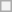<table class="wikitable" style="text-align:center">
<tr>
<th rowspan="1" colspan="2"></th>
</tr>
</table>
